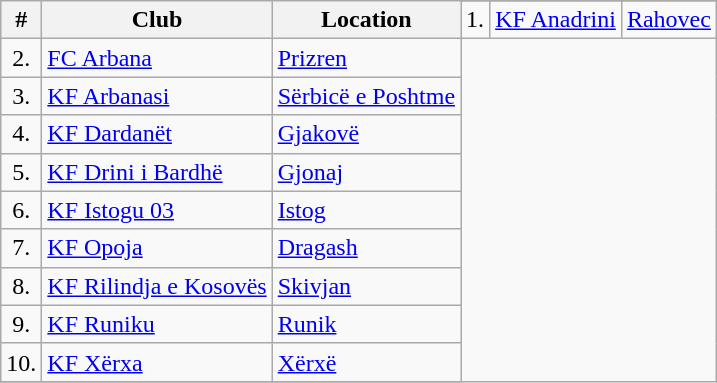<table class="wikitable sortable">
<tr>
<th rowspan="2">#</th>
<th rowspan="2">Club</th>
<th rowspan="2">Location</th>
</tr>
<tr>
<td align=center>1.</td>
<td><a href='#'>KF Anadrini</a></td>
<td><a href='#'>Rahovec</a></td>
</tr>
<tr>
<td align=center>2.</td>
<td><a href='#'>FC Arbana</a></td>
<td><a href='#'>Prizren</a></td>
</tr>
<tr>
<td align=center>3.</td>
<td><a href='#'>KF Arbanasi</a></td>
<td><a href='#'>Sërbicë e Poshtme</a></td>
</tr>
<tr>
<td align=center>4.</td>
<td><a href='#'>KF Dardanët</a></td>
<td><a href='#'>Gjakovë</a></td>
</tr>
<tr>
<td align=center>5.</td>
<td><a href='#'>KF Drini i Bardhë</a></td>
<td><a href='#'>Gjonaj</a></td>
</tr>
<tr>
<td align=center>6.</td>
<td><a href='#'>KF Istogu 03</a></td>
<td><a href='#'>Istog</a></td>
</tr>
<tr>
<td align=center>7.</td>
<td><a href='#'>KF Opoja</a></td>
<td><a href='#'>Dragash</a></td>
</tr>
<tr>
<td align=center>8.</td>
<td><a href='#'>KF Rilindja e Kosovës</a></td>
<td><a href='#'>Skivjan</a></td>
</tr>
<tr>
<td align=center>9.</td>
<td><a href='#'>KF Runiku</a></td>
<td><a href='#'>Runik</a></td>
</tr>
<tr>
<td align=center>10.</td>
<td><a href='#'>KF Xërxa</a></td>
<td><a href='#'>Xërxë</a></td>
</tr>
<tr>
</tr>
</table>
